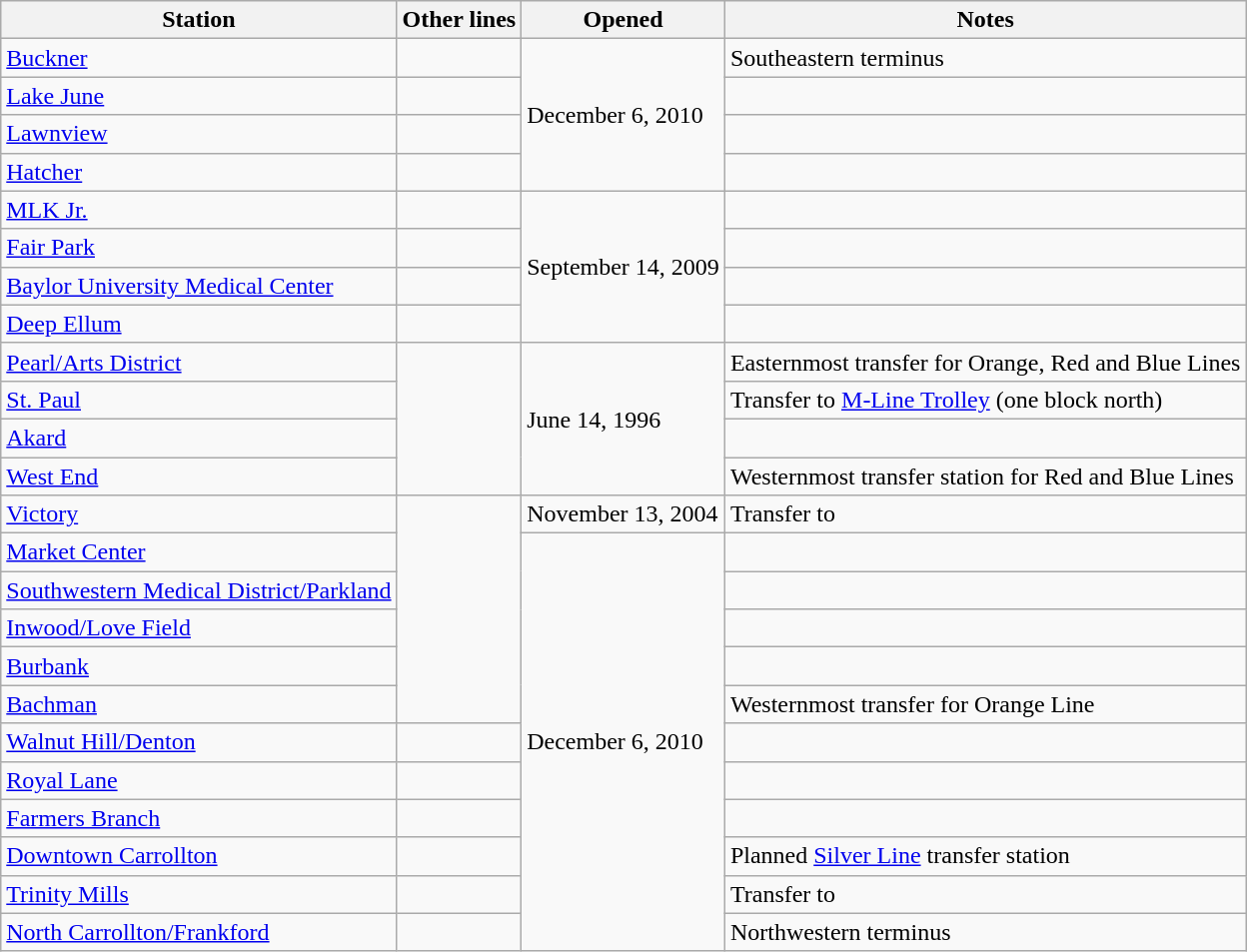<table class="wikitable">
<tr>
<th>Station</th>
<th>Other lines</th>
<th>Opened</th>
<th>Notes</th>
</tr>
<tr>
<td><a href='#'>Buckner</a></td>
<td></td>
<td rowspan="4">December 6, 2010</td>
<td>Southeastern terminus</td>
</tr>
<tr>
<td><a href='#'>Lake June</a></td>
<td></td>
<td></td>
</tr>
<tr>
<td><a href='#'>Lawnview</a></td>
<td></td>
<td></td>
</tr>
<tr>
<td><a href='#'>Hatcher</a></td>
<td></td>
<td></td>
</tr>
<tr>
<td><a href='#'>MLK Jr.</a></td>
<td></td>
<td rowspan="4">September 14, 2009</td>
<td></td>
</tr>
<tr>
<td><a href='#'>Fair Park</a></td>
<td></td>
<td></td>
</tr>
<tr>
<td><a href='#'>Baylor University Medical Center</a></td>
<td></td>
<td></td>
</tr>
<tr>
<td><a href='#'>Deep Ellum</a></td>
<td></td>
<td></td>
</tr>
<tr>
<td><a href='#'>Pearl/Arts District</a></td>
<td rowspan="4">  </td>
<td rowspan="4">June 14, 1996</td>
<td>Easternmost transfer for Orange, Red and Blue Lines</td>
</tr>
<tr>
<td><a href='#'>St. Paul</a></td>
<td>Transfer to  <a href='#'>M-Line Trolley</a> (one block north)</td>
</tr>
<tr>
<td><a href='#'>Akard</a></td>
<td></td>
</tr>
<tr>
<td><a href='#'>West End</a></td>
<td>Westernmost transfer station for Red and Blue Lines</td>
</tr>
<tr>
<td><a href='#'>Victory</a></td>
<td rowspan="6"></td>
<td>November 13, 2004</td>
<td>Transfer to </td>
</tr>
<tr>
<td><a href='#'>Market Center</a></td>
<td rowspan="11">December 6, 2010</td>
<td></td>
</tr>
<tr>
<td><a href='#'>Southwestern Medical District/Parkland</a></td>
<td></td>
</tr>
<tr>
<td><a href='#'>Inwood/Love Field</a></td>
<td></td>
</tr>
<tr>
<td><a href='#'>Burbank</a></td>
<td></td>
</tr>
<tr>
<td><a href='#'>Bachman</a></td>
<td>Westernmost transfer for Orange Line</td>
</tr>
<tr>
<td><a href='#'>Walnut Hill/Denton</a></td>
<td></td>
<td></td>
</tr>
<tr>
<td><a href='#'>Royal Lane</a></td>
<td></td>
<td></td>
</tr>
<tr>
<td><a href='#'>Farmers Branch</a></td>
<td></td>
<td></td>
</tr>
<tr>
<td><a href='#'>Downtown Carrollton</a></td>
<td></td>
<td>Planned <a href='#'>Silver Line</a> transfer station</td>
</tr>
<tr>
<td><a href='#'>Trinity Mills</a></td>
<td></td>
<td>Transfer to </td>
</tr>
<tr>
<td><a href='#'>North Carrollton/Frankford</a></td>
<td></td>
<td>Northwestern terminus</td>
</tr>
</table>
